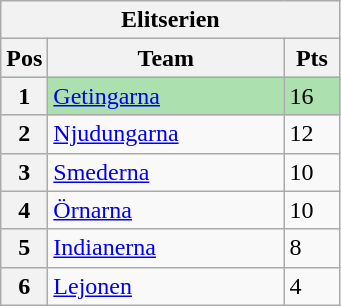<table class="wikitable">
<tr>
<th colspan="3">Elitserien</th>
</tr>
<tr>
<th width=20>Pos</th>
<th width=150>Team</th>
<th width=30>Pts</th>
</tr>
<tr style="background:#ACE1AF;">
<th>1</th>
<td><a href='#'>Getingarna</a></td>
<td>16</td>
</tr>
<tr>
<th>2</th>
<td><a href='#'>Njudungarna</a></td>
<td>12</td>
</tr>
<tr>
<th>3</th>
<td><a href='#'>Smederna</a></td>
<td>10</td>
</tr>
<tr>
<th>4</th>
<td><a href='#'>Örnarna</a></td>
<td>10</td>
</tr>
<tr>
<th>5</th>
<td><a href='#'>Indianerna</a></td>
<td>8</td>
</tr>
<tr>
<th>6</th>
<td><a href='#'>Lejonen</a></td>
<td>4</td>
</tr>
</table>
